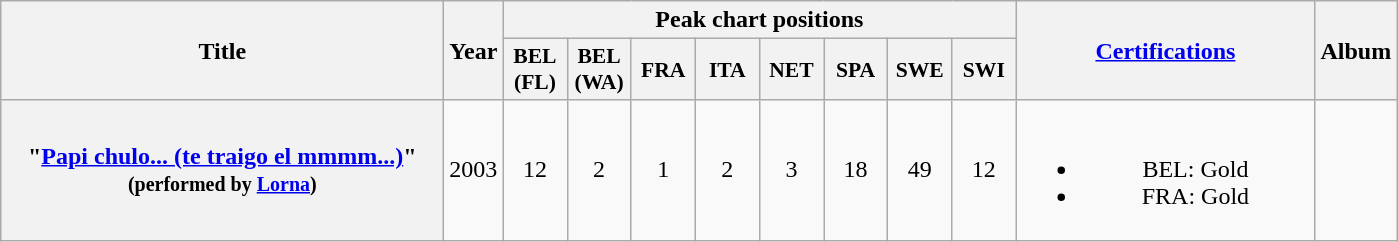<table class="wikitable plainrowheaders" style="text-align:center;" border="1">
<tr>
<th scope="col" rowspan="2" style="width:18em;">Title</th>
<th scope="col" rowspan="2">Year</th>
<th scope="col" colspan="8">Peak chart positions</th>
<th scope="col" rowspan="2" style="width:12em;"><a href='#'>Certifications</a></th>
<th scope="col" rowspan="2">Album</th>
</tr>
<tr>
<th scope="col" style="width:2.5em;font-size:90%;">BEL<br>(FL)<br></th>
<th scope="col" style="width:2.5em;font-size:90%;">BEL<br>(WA)<br></th>
<th scope="col" style="width:2.5em;font-size:90%;">FRA<br></th>
<th scope="col" style="width:2.5em;font-size:90%;">ITA<br></th>
<th scope="col" style="width:2.5em;font-size:90%;">NET<br></th>
<th scope="col" style="width:2.5em;font-size:90%;">SPA<br></th>
<th scope="col" style="width:2.5em;font-size:90%;">SWE <br></th>
<th scope="col" style="width:2.5em;font-size:90%;">SWI<br></th>
</tr>
<tr>
<th scope="row">"<a href='#'>Papi chulo... (te traigo el mmmm...)</a>"<br><small>(performed by <a href='#'>Lorna</a>)</small></th>
<td>2003</td>
<td>12</td>
<td>2</td>
<td>1</td>
<td>2</td>
<td>3</td>
<td>18</td>
<td>49</td>
<td>12</td>
<td><br><ul><li>BEL: Gold</li><li>FRA: Gold</li></ul></td>
<td></td>
</tr>
</table>
